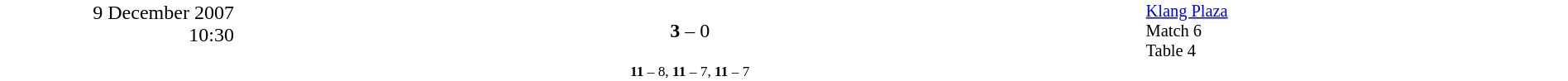<table style="width:100%; background:#ffffff;" cellspacing="0">
<tr>
<td rowspan="2" width="15%" style="text-align:right; vertical-align:top;">9 December 2007<br>10:30<br></td>
<td width="25%" style="text-align:right"><strong></strong></td>
<td width="8%" style="text-align:center"><strong>3</strong> – 0</td>
<td width="25%"></td>
<td width="27%" style="font-size:85%; vertical-align:top;"><a href='#'>Klang Plaza</a><br>Match 6<br>Table 4</td>
</tr>
<tr width="58%" style="font-size:85%;vertical-align:top;"|>
<td colspan="3" style="font-size:85%; text-align:center; vertical-align:top;"><strong>11</strong> – 8, <strong>11</strong> – 7, <strong>11</strong> – 7</td>
</tr>
</table>
